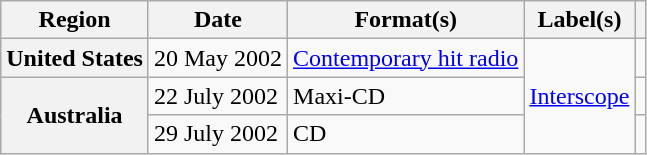<table class="wikitable plainrowheaders">
<tr>
<th scope="col">Region</th>
<th scope="col">Date</th>
<th scope="col">Format(s)</th>
<th scope="col">Label(s)</th>
<th scope="col"></th>
</tr>
<tr>
<th scope="row">United States</th>
<td>20 May 2002</td>
<td><a href='#'>Contemporary hit radio</a></td>
<td rowspan="3"><a href='#'>Interscope</a></td>
<td></td>
</tr>
<tr>
<th scope="row" rowspan="2">Australia</th>
<td>22 July 2002</td>
<td>Maxi-CD</td>
<td></td>
</tr>
<tr>
<td>29 July 2002</td>
<td>CD</td>
<td></td>
</tr>
</table>
